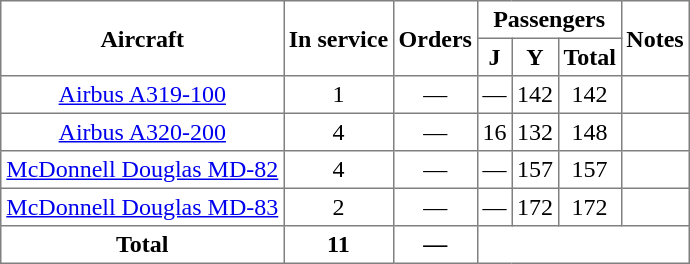<table class="toccolours" border="1" cellpadding="3" style="border-collapse:collapse;text-align:center;margin:auto;">
<tr>
<th rowspan="2">Aircraft</th>
<th rowspan="2">In service</th>
<th rowspan="2">Orders</th>
<th colspan="3">Passengers</th>
<th rowspan="2">Notes</th>
</tr>
<tr>
<th><abbr>J</abbr></th>
<th><abbr>Y</abbr></th>
<th>Total</th>
</tr>
<tr>
<td><a href='#'>Airbus A319-100</a></td>
<td>1</td>
<td>—</td>
<td>—</td>
<td>142</td>
<td>142</td>
<td></td>
</tr>
<tr>
<td><a href='#'>Airbus A320-200</a></td>
<td>4</td>
<td>—</td>
<td>16</td>
<td>132</td>
<td>148</td>
<td></td>
</tr>
<tr>
<td><a href='#'>McDonnell Douglas MD-82</a></td>
<td>4</td>
<td>—</td>
<td>—</td>
<td>157</td>
<td>157</td>
<td></td>
</tr>
<tr>
<td><a href='#'>McDonnell Douglas MD-83</a></td>
<td>2</td>
<td>—</td>
<td>—</td>
<td>172</td>
<td>172</td>
<td></td>
</tr>
<tr>
<th>Total</th>
<th>11</th>
<th>—</th>
<th colspan="4"></th>
</tr>
</table>
